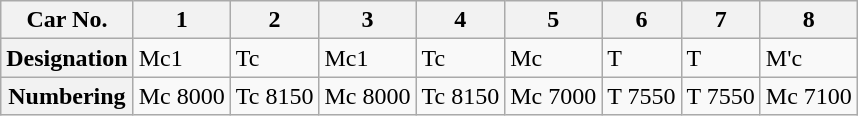<table class="wikitable">
<tr>
<th>Car No.</th>
<th>1</th>
<th>2</th>
<th>3</th>
<th>4</th>
<th>5</th>
<th>6</th>
<th>7</th>
<th>8</th>
</tr>
<tr>
<th>Designation</th>
<td>Mc1</td>
<td>Tc</td>
<td>Mc1</td>
<td>Tc</td>
<td>Mc</td>
<td>T</td>
<td>T</td>
<td>M'c</td>
</tr>
<tr>
<th>Numbering</th>
<td>Mc 8000</td>
<td>Tc 8150</td>
<td>Mc 8000</td>
<td>Tc 8150</td>
<td>Mc 7000</td>
<td>T 7550</td>
<td>T 7550</td>
<td>Mc 7100</td>
</tr>
</table>
